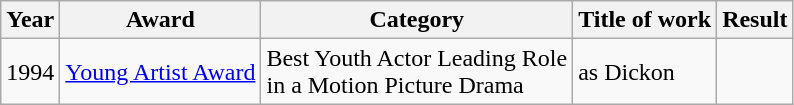<table class="wikitable sortable">
<tr>
<th>Year</th>
<th>Award</th>
<th>Category</th>
<th>Title of work</th>
<th>Result</th>
</tr>
<tr>
<td>1994</td>
<td><a href='#'>Young Artist Award</a></td>
<td>Best Youth Actor Leading Role<br>in a Motion Picture Drama</td>
<td><em></em> as Dickon</td>
<td></td>
</tr>
</table>
